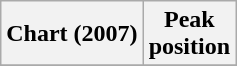<table class="wikitable sortable">
<tr>
<th>Chart (2007)</th>
<th>Peak<br>position</th>
</tr>
<tr>
</tr>
</table>
